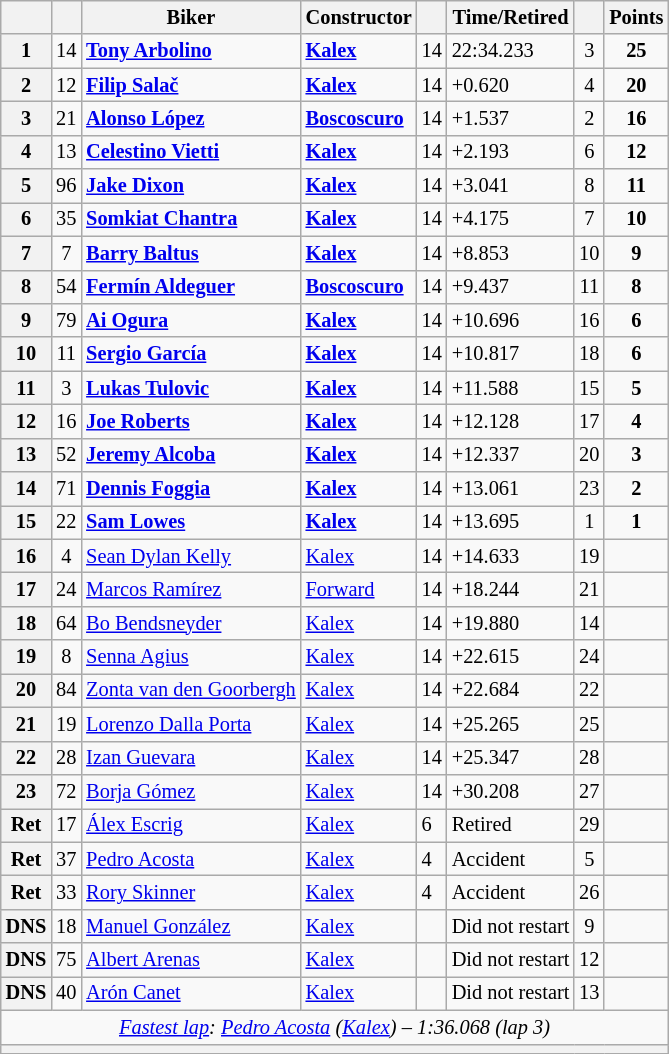<table class="wikitable sortable" style="font-size: 85%;">
<tr>
<th scope="col"></th>
<th scope="col"></th>
<th scope="col">Biker</th>
<th scope="col">Constructor</th>
<th scope="col" class="unsortable"></th>
<th scope="col" class="unsortable">Time/Retired</th>
<th scope="col"></th>
<th scope="col">Points</th>
</tr>
<tr>
<th scope="row">1</th>
<td align="center">14</td>
<td> <strong><a href='#'>Tony Arbolino</a></strong></td>
<td><strong><a href='#'>Kalex</a></strong></td>
<td>14</td>
<td>22:34.233</td>
<td align="center">3</td>
<td align="center"><strong>25</strong></td>
</tr>
<tr>
<th scope="row">2</th>
<td align="center">12</td>
<td> <strong><a href='#'>Filip Salač</a></strong></td>
<td><strong><a href='#'>Kalex</a></strong></td>
<td>14</td>
<td>+0.620</td>
<td align="center">4</td>
<td align="center"><strong>20</strong></td>
</tr>
<tr>
<th scope="row">3</th>
<td align="center">21</td>
<td> <strong><a href='#'>Alonso López</a></strong></td>
<td><strong><a href='#'>Boscoscuro</a></strong></td>
<td>14</td>
<td>+1.537</td>
<td align="center">2</td>
<td align="center"><strong>16</strong></td>
</tr>
<tr>
<th scope="row">4</th>
<td align="center">13</td>
<td> <strong><a href='#'>Celestino Vietti</a></strong></td>
<td><strong><a href='#'>Kalex</a></strong></td>
<td>14</td>
<td>+2.193</td>
<td align="center">6</td>
<td align="center"><strong>12</strong></td>
</tr>
<tr>
<th scope="row">5</th>
<td align="center">96</td>
<td> <strong><a href='#'>Jake Dixon</a></strong></td>
<td><strong><a href='#'>Kalex</a></strong></td>
<td>14</td>
<td>+3.041</td>
<td align="center">8</td>
<td align="center"><strong>11</strong></td>
</tr>
<tr>
<th scope="row">6</th>
<td align="center">35</td>
<td> <strong><a href='#'>Somkiat Chantra</a></strong></td>
<td><strong><a href='#'>Kalex</a></strong></td>
<td>14</td>
<td>+4.175</td>
<td align="center">7</td>
<td align="center"><strong>10</strong></td>
</tr>
<tr>
<th scope="row">7</th>
<td align="center">7</td>
<td> <strong><a href='#'>Barry Baltus</a></strong></td>
<td><strong><a href='#'>Kalex</a></strong></td>
<td>14</td>
<td>+8.853</td>
<td align="center">10</td>
<td align="center"><strong>9</strong></td>
</tr>
<tr>
<th scope="row">8</th>
<td align="center">54</td>
<td> <strong><a href='#'>Fermín Aldeguer</a></strong></td>
<td><strong><a href='#'>Boscoscuro</a></strong></td>
<td>14</td>
<td>+9.437</td>
<td align="center">11</td>
<td align="center"><strong>8</strong></td>
</tr>
<tr>
<th scope="row">9</th>
<td align="center">79</td>
<td> <strong><a href='#'>Ai Ogura</a></strong></td>
<td><strong><a href='#'>Kalex</a></strong></td>
<td>14</td>
<td>+10.696</td>
<td align="center">16</td>
<td align="center"><strong>6</strong></td>
</tr>
<tr>
<th scope="row">10</th>
<td align="center">11</td>
<td> <strong><a href='#'>Sergio García</a></strong></td>
<td><strong><a href='#'>Kalex</a></strong></td>
<td>14</td>
<td>+10.817</td>
<td align="center">18</td>
<td align="center"><strong>6</strong></td>
</tr>
<tr>
<th scope="row">11</th>
<td align="center">3</td>
<td> <strong><a href='#'>Lukas Tulovic</a></strong></td>
<td><strong><a href='#'>Kalex</a></strong></td>
<td>14</td>
<td>+11.588</td>
<td align="center">15</td>
<td align="center"><strong>5</strong></td>
</tr>
<tr>
<th scope="row">12</th>
<td align="center">16</td>
<td> <strong><a href='#'>Joe Roberts</a></strong></td>
<td><strong><a href='#'>Kalex</a></strong></td>
<td>14</td>
<td>+12.128</td>
<td align="center">17</td>
<td align="center"><strong>4</strong></td>
</tr>
<tr>
<th scope="row">13</th>
<td align="center">52</td>
<td> <strong><a href='#'>Jeremy Alcoba</a></strong></td>
<td><strong><a href='#'>Kalex</a></strong></td>
<td>14</td>
<td>+12.337</td>
<td align="center">20</td>
<td align="center"><strong>3</strong></td>
</tr>
<tr>
<th scope="row">14</th>
<td align="center">71</td>
<td> <strong><a href='#'>Dennis Foggia</a></strong></td>
<td><strong><a href='#'>Kalex</a></strong></td>
<td>14</td>
<td>+13.061</td>
<td align="center">23</td>
<td align="center"><strong>2</strong></td>
</tr>
<tr>
<th scope="row">15</th>
<td align="center">22</td>
<td> <strong><a href='#'>Sam Lowes</a></strong></td>
<td><strong><a href='#'>Kalex</a></strong></td>
<td>14</td>
<td>+13.695</td>
<td align="center">1</td>
<td align="center"><strong>1</strong></td>
</tr>
<tr>
<th scope="row">16</th>
<td align="center">4</td>
<td> <a href='#'>Sean Dylan Kelly</a></td>
<td><a href='#'>Kalex</a></td>
<td>14</td>
<td>+14.633</td>
<td align="center">19</td>
<td></td>
</tr>
<tr>
<th scope="row">17</th>
<td align="center">24</td>
<td> <a href='#'>Marcos Ramírez</a></td>
<td><a href='#'>Forward</a></td>
<td>14</td>
<td>+18.244</td>
<td align="center">21</td>
<td></td>
</tr>
<tr>
<th scope="row">18</th>
<td align="center">64</td>
<td> <a href='#'>Bo Bendsneyder</a></td>
<td><a href='#'>Kalex</a></td>
<td>14</td>
<td>+19.880</td>
<td align="center">14</td>
<td align="center"></td>
</tr>
<tr>
<th scope="row">19</th>
<td align="center">8</td>
<td> <a href='#'>Senna Agius</a></td>
<td><a href='#'>Kalex</a></td>
<td>14</td>
<td>+22.615</td>
<td align="center">24</td>
<td></td>
</tr>
<tr>
<th scope="row">20</th>
<td align="center">84</td>
<td> <a href='#'>Zonta van den Goorbergh</a></td>
<td><a href='#'>Kalex</a></td>
<td>14</td>
<td>+22.684</td>
<td align="center">22</td>
<td></td>
</tr>
<tr>
<th scope="row">21</th>
<td align="center">19</td>
<td> <a href='#'>Lorenzo Dalla Porta</a></td>
<td><a href='#'>Kalex</a></td>
<td>14</td>
<td>+25.265</td>
<td align="center">25</td>
<td></td>
</tr>
<tr>
<th scope="row">22</th>
<td align="center">28</td>
<td> <a href='#'>Izan Guevara</a></td>
<td><a href='#'>Kalex</a></td>
<td>14</td>
<td>+25.347</td>
<td align="center">28</td>
<td></td>
</tr>
<tr>
<th scope="row">23</th>
<td align="center">72</td>
<td> <a href='#'>Borja Gómez</a></td>
<td><a href='#'>Kalex</a></td>
<td>14</td>
<td>+30.208</td>
<td align="center">27</td>
<td></td>
</tr>
<tr>
<th scope="row">Ret</th>
<td align="center">17</td>
<td> <a href='#'>Álex Escrig</a></td>
<td><a href='#'>Kalex</a></td>
<td>6</td>
<td>Retired</td>
<td align="center">29</td>
<td></td>
</tr>
<tr>
<th scope="row">Ret</th>
<td align="center">37</td>
<td> <a href='#'>Pedro Acosta</a></td>
<td><a href='#'>Kalex</a></td>
<td>4</td>
<td>Accident</td>
<td align="center">5</td>
<td align="center"></td>
</tr>
<tr>
<th scope="row">Ret</th>
<td align="center">33</td>
<td> <a href='#'>Rory Skinner</a></td>
<td><a href='#'>Kalex</a></td>
<td>4</td>
<td>Accident</td>
<td align="center">26</td>
<td></td>
</tr>
<tr>
<th scope="row">DNS</th>
<td align="center">18</td>
<td> <a href='#'>Manuel González</a></td>
<td><a href='#'>Kalex</a></td>
<td></td>
<td>Did not restart</td>
<td align="center">9</td>
<td></td>
</tr>
<tr>
<th scope="row">DNS</th>
<td align="center">75</td>
<td> <a href='#'>Albert Arenas</a></td>
<td><a href='#'>Kalex</a></td>
<td></td>
<td>Did not restart</td>
<td align="center">12</td>
<td align="center"></td>
</tr>
<tr>
<th scope="row">DNS</th>
<td align="center">40</td>
<td> <a href='#'>Arón Canet</a></td>
<td><a href='#'>Kalex</a></td>
<td></td>
<td>Did not restart</td>
<td align="center">13</td>
<td align="center"></td>
</tr>
<tr class="sortbottom">
<td colspan="8" style="text-align:center"><em><a href='#'>Fastest lap</a>:  <a href='#'>Pedro Acosta</a> (<a href='#'>Kalex</a>) – 1:36.068 (lap 3)</em></td>
</tr>
<tr>
<th colspan=8></th>
</tr>
</table>
